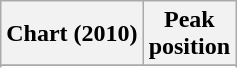<table class="wikitable sortable plainrowheaders">
<tr>
<th scope="col">Chart (2010)</th>
<th scope="col">Peak<br>position</th>
</tr>
<tr>
</tr>
<tr>
</tr>
</table>
